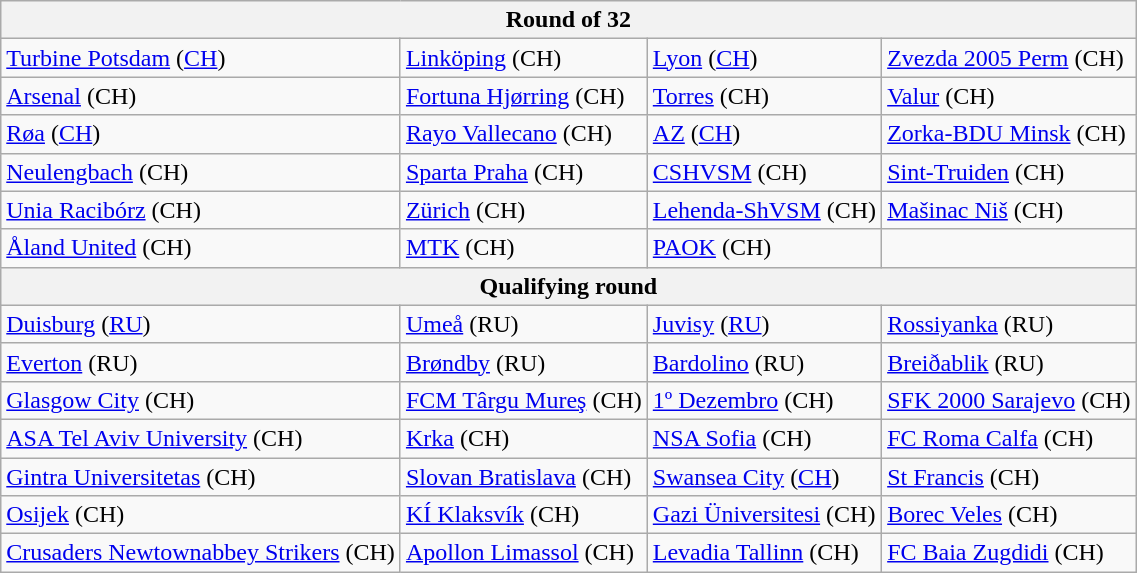<table class="wikitable">
<tr>
<th colspan="4">Round of 32</th>
</tr>
<tr>
<td> <a href='#'>Turbine Potsdam</a> (<a href='#'>CH</a>)</td>
<td> <a href='#'>Linköping</a> (CH)</td>
<td> <a href='#'>Lyon</a> (<a href='#'>CH</a>)</td>
<td> <a href='#'>Zvezda 2005 Perm</a> (CH)</td>
</tr>
<tr>
<td> <a href='#'>Arsenal</a> (CH)</td>
<td> <a href='#'>Fortuna Hjørring</a> (CH)</td>
<td> <a href='#'>Torres</a> (CH)</td>
<td> <a href='#'>Valur</a> (CH)</td>
</tr>
<tr>
<td> <a href='#'>Røa</a> (<a href='#'>CH</a>)</td>
<td> <a href='#'>Rayo Vallecano</a> (CH)</td>
<td> <a href='#'>AZ</a> (<a href='#'>CH</a>)</td>
<td> <a href='#'>Zorka-BDU Minsk</a> (CH)</td>
</tr>
<tr>
<td> <a href='#'>Neulengbach</a> (CH)</td>
<td> <a href='#'>Sparta Praha</a> (CH)</td>
<td> <a href='#'>CSHVSM</a> (CH)</td>
<td> <a href='#'>Sint-Truiden</a> (CH)</td>
</tr>
<tr>
<td> <a href='#'>Unia Racibórz</a> (CH)</td>
<td> <a href='#'>Zürich</a> (CH)</td>
<td> <a href='#'>Lehenda-ShVSM</a> (CH)</td>
<td> <a href='#'>Mašinac Niš</a> (CH)</td>
</tr>
<tr>
<td> <a href='#'>Åland United</a> (CH)</td>
<td> <a href='#'>MTK</a> (CH)</td>
<td> <a href='#'>PAOK</a> (CH)</td>
<td></td>
</tr>
<tr>
<th colspan="4">Qualifying round</th>
</tr>
<tr>
<td> <a href='#'>Duisburg</a> (<a href='#'>RU</a>)</td>
<td> <a href='#'>Umeå</a> (RU)</td>
<td> <a href='#'>Juvisy</a> (<a href='#'>RU</a>)</td>
<td> <a href='#'>Rossiyanka</a> (RU)</td>
</tr>
<tr>
<td> <a href='#'>Everton</a> (RU)</td>
<td> <a href='#'>Brøndby</a> (RU)</td>
<td> <a href='#'>Bardolino</a> (RU)</td>
<td> <a href='#'>Breiðablik</a> (RU)</td>
</tr>
<tr>
<td> <a href='#'>Glasgow City</a> (CH)</td>
<td> <a href='#'>FCM Târgu Mureş</a> (CH)</td>
<td> <a href='#'>1º Dezembro</a> (CH)</td>
<td> <a href='#'>SFK 2000 Sarajevo</a> (CH)</td>
</tr>
<tr>
<td> <a href='#'>ASA Tel Aviv University</a> (CH)</td>
<td> <a href='#'>Krka</a> (CH)</td>
<td> <a href='#'>NSA Sofia</a> (CH)</td>
<td> <a href='#'>FC Roma Calfa</a> (CH)</td>
</tr>
<tr>
<td> <a href='#'>Gintra Universitetas</a> (CH)</td>
<td> <a href='#'>Slovan Bratislava</a> (CH)</td>
<td> <a href='#'>Swansea City</a> (<a href='#'>CH</a>)</td>
<td> <a href='#'>St Francis</a> (CH)</td>
</tr>
<tr>
<td> <a href='#'>Osijek</a> (CH)</td>
<td> <a href='#'>KÍ Klaksvík</a> (CH)</td>
<td> <a href='#'>Gazi Üniversitesi</a> (CH)</td>
<td> <a href='#'>Borec Veles</a> (CH)</td>
</tr>
<tr>
<td> <a href='#'>Crusaders Newtownabbey Strikers</a> (CH)</td>
<td> <a href='#'>Apollon Limassol</a> (CH)</td>
<td> <a href='#'>Levadia Tallinn</a> (CH)</td>
<td> <a href='#'>FC Baia Zugdidi</a> (CH)</td>
</tr>
</table>
